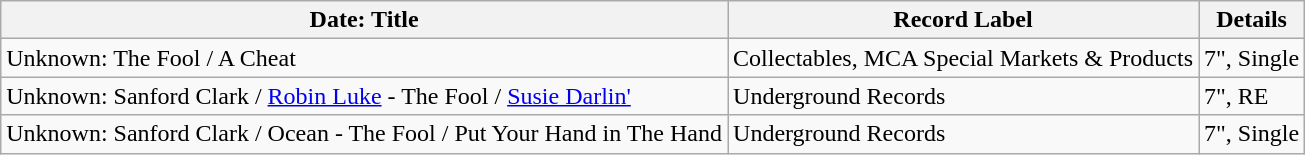<table class="wikitable">
<tr>
<th>Date: Title</th>
<th>Record Label</th>
<th>Details</th>
</tr>
<tr>
<td>Unknown: The Fool / A Cheat</td>
<td>Collectables, MCA Special Markets & Products</td>
<td>7", Single</td>
</tr>
<tr>
<td>Unknown: Sanford Clark / <a href='#'>Robin Luke</a> - The Fool / <a href='#'>Susie Darlin'</a></td>
<td>Underground Records</td>
<td>7", RE</td>
</tr>
<tr>
<td>Unknown: Sanford Clark / Ocean - The Fool / Put Your Hand in The Hand</td>
<td>Underground Records</td>
<td>7", Single</td>
</tr>
</table>
